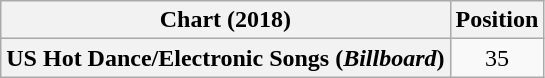<table class="wikitable plainrowheaders" style="text-align:center">
<tr>
<th scope="col">Chart (2018)</th>
<th scope="col">Position</th>
</tr>
<tr>
<th scope="row">US Hot Dance/Electronic Songs (<em>Billboard</em>)</th>
<td>35</td>
</tr>
</table>
